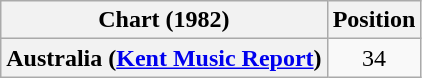<table class="wikitable sortable plainrowheaders" style="text-align:center">
<tr>
<th>Chart (1982)</th>
<th>Position</th>
</tr>
<tr>
<th scope="row">Australia (<a href='#'>Kent Music Report</a>)</th>
<td>34</td>
</tr>
</table>
